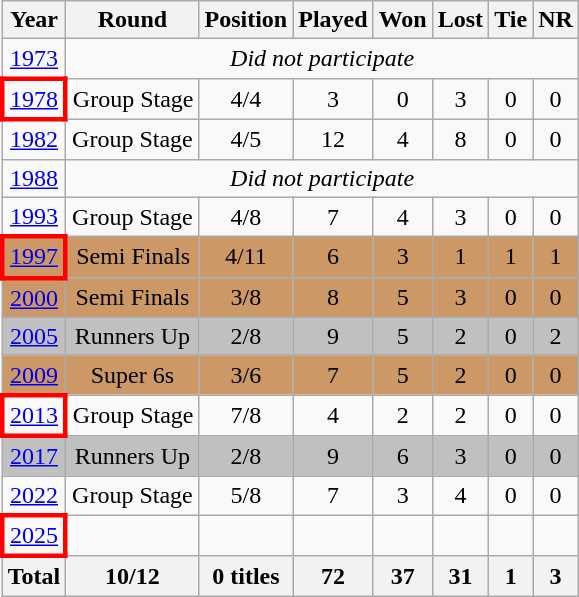<table class="wikitable" style="text-align: center;">
<tr>
<th>Year</th>
<th>Round</th>
<th>Position</th>
<th>Played</th>
<th>Won</th>
<th>Lost</th>
<th>Tie</th>
<th>NR</th>
</tr>
<tr>
<td> <a href='#'>1973</a></td>
<td colspan=7><em>Did not participate</em></td>
</tr>
<tr>
<td style="border: 3px solid red"> <a href='#'>1978</a></td>
<td>Group Stage</td>
<td>4/4</td>
<td>3</td>
<td>0</td>
<td>3</td>
<td>0</td>
<td>0</td>
</tr>
<tr>
<td> <a href='#'>1982</a></td>
<td>Group Stage</td>
<td>4/5</td>
<td>12</td>
<td>4</td>
<td>8</td>
<td>0</td>
<td>0</td>
</tr>
<tr>
<td> <a href='#'>1988</a></td>
<td colspan=7><em>Did not participate</em></td>
</tr>
<tr>
<td> <a href='#'>1993</a></td>
<td>Group Stage</td>
<td>4/8</td>
<td>7</td>
<td>4</td>
<td>3</td>
<td>0</td>
<td>0</td>
</tr>
<tr style="background:#cc9966">
<td style="border: 3px solid red"> <a href='#'>1997</a></td>
<td>Semi Finals</td>
<td>4/11</td>
<td>6</td>
<td>3</td>
<td>1</td>
<td>1</td>
<td>1</td>
</tr>
<tr style="background:#cc9966">
<td> <a href='#'>2000</a></td>
<td>Semi Finals</td>
<td>3/8</td>
<td>8</td>
<td>5</td>
<td>3</td>
<td>0</td>
<td>0</td>
</tr>
<tr style="background:silver;">
<td> <a href='#'>2005</a></td>
<td>Runners Up</td>
<td>2/8</td>
<td>9</td>
<td>5</td>
<td>2</td>
<td>0</td>
<td>2</td>
</tr>
<tr style="background:#cc9966">
<td> <a href='#'>2009</a></td>
<td>Super 6s</td>
<td>3/6</td>
<td>7</td>
<td>5</td>
<td>2</td>
<td>0</td>
<td>0</td>
</tr>
<tr>
<td style="border: 3px solid red"> <a href='#'>2013</a></td>
<td>Group Stage</td>
<td>7/8</td>
<td>4</td>
<td>2</td>
<td>2</td>
<td>0</td>
<td>0</td>
</tr>
<tr style="background:silver;">
<td> <a href='#'>2017</a></td>
<td>Runners Up</td>
<td>2/8</td>
<td>9</td>
<td>6</td>
<td>3</td>
<td>0</td>
<td>0</td>
</tr>
<tr>
<td> <a href='#'>2022</a></td>
<td>Group Stage</td>
<td>5/8</td>
<td>7</td>
<td>3</td>
<td>4</td>
<td>0</td>
<td>0</td>
</tr>
<tr>
<td style="border: 3px solid red"> <a href='#'>2025</a></td>
<td></td>
<td></td>
<td></td>
<td></td>
<td></td>
<td></td>
<td></td>
</tr>
<tr>
<th>Total</th>
<th>10/12</th>
<th>0 titles</th>
<th>72</th>
<th>37</th>
<th>31</th>
<th>1</th>
<th>3</th>
</tr>
</table>
